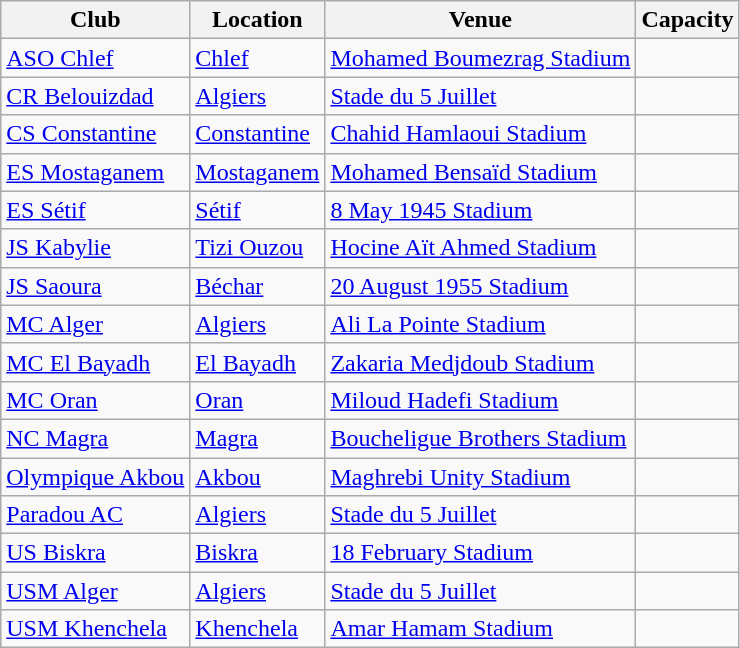<table class="wikitable sortable">
<tr>
<th>Club</th>
<th>Location</th>
<th>Venue</th>
<th>Capacity</th>
</tr>
<tr>
<td><a href='#'>ASO Chlef</a></td>
<td><a href='#'>Chlef</a></td>
<td><a href='#'>Mohamed Boumezrag Stadium</a></td>
<td style="text-align:center"></td>
</tr>
<tr>
<td><a href='#'>CR Belouizdad</a></td>
<td><a href='#'>Algiers</a></td>
<td><a href='#'>Stade du 5 Juillet</a></td>
<td style="text-align:center"></td>
</tr>
<tr>
<td><a href='#'>CS Constantine</a></td>
<td><a href='#'>Constantine</a></td>
<td><a href='#'>Chahid Hamlaoui Stadium</a></td>
<td style="text-align:center"></td>
</tr>
<tr>
<td><a href='#'>ES Mostaganem</a></td>
<td><a href='#'>Mostaganem</a></td>
<td><a href='#'>Mohamed Bensaïd Stadium</a></td>
<td style="text-align:center"></td>
</tr>
<tr>
<td><a href='#'>ES Sétif</a></td>
<td><a href='#'>Sétif</a></td>
<td><a href='#'>8 May 1945 Stadium</a></td>
<td style="text-align:center"></td>
</tr>
<tr>
<td><a href='#'>JS Kabylie</a></td>
<td><a href='#'>Tizi Ouzou</a></td>
<td><a href='#'>Hocine Aït Ahmed Stadium</a></td>
<td style="text-align:center"></td>
</tr>
<tr>
<td><a href='#'>JS Saoura</a></td>
<td><a href='#'>Béchar</a></td>
<td><a href='#'>20 August 1955 Stadium</a></td>
<td style="text-align:center"></td>
</tr>
<tr>
<td><a href='#'>MC Alger</a></td>
<td><a href='#'>Algiers</a></td>
<td><a href='#'>Ali La Pointe Stadium</a></td>
<td style="text-align:center"></td>
</tr>
<tr>
<td><a href='#'>MC El Bayadh</a></td>
<td><a href='#'>El Bayadh</a></td>
<td><a href='#'>Zakaria Medjdoub Stadium</a></td>
<td style="text-align:center"></td>
</tr>
<tr>
<td><a href='#'>MC Oran</a></td>
<td><a href='#'>Oran</a></td>
<td><a href='#'>Miloud Hadefi Stadium</a></td>
<td style="text-align:center"></td>
</tr>
<tr>
<td><a href='#'>NC Magra</a></td>
<td><a href='#'>Magra</a></td>
<td><a href='#'>Boucheligue Brothers Stadium</a></td>
<td style="text-align:center"></td>
</tr>
<tr>
<td><a href='#'>Olympique Akbou</a></td>
<td><a href='#'>Akbou</a></td>
<td><a href='#'>Maghrebi Unity Stadium</a></td>
<td style="text-align:center"></td>
</tr>
<tr>
<td><a href='#'>Paradou AC</a></td>
<td><a href='#'>Algiers</a></td>
<td><a href='#'>Stade du 5 Juillet</a></td>
<td style="text-align:center"></td>
</tr>
<tr>
<td><a href='#'>US Biskra</a></td>
<td><a href='#'>Biskra</a></td>
<td><a href='#'>18 February Stadium</a></td>
<td style="text-align:center"></td>
</tr>
<tr>
<td><a href='#'>USM Alger</a></td>
<td><a href='#'>Algiers</a></td>
<td><a href='#'>Stade du 5 Juillet</a></td>
<td style="text-align:center"></td>
</tr>
<tr>
<td><a href='#'>USM Khenchela</a></td>
<td><a href='#'>Khenchela</a></td>
<td><a href='#'>Amar Hamam Stadium</a></td>
<td style="text-align:center"></td>
</tr>
</table>
